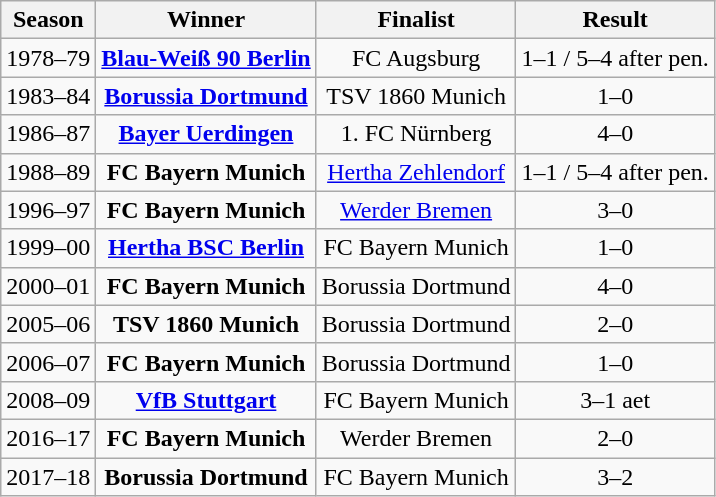<table class="wikitable">
<tr>
<th>Season</th>
<th>Winner</th>
<th>Finalist</th>
<th>Result</th>
</tr>
<tr align="center">
<td>1978–79</td>
<td><strong><a href='#'>Blau-Weiß 90 Berlin</a></strong></td>
<td>FC Augsburg</td>
<td>1–1 / 5–4 after pen.</td>
</tr>
<tr align="center">
<td>1983–84</td>
<td><strong><a href='#'>Borussia Dortmund</a></strong></td>
<td>TSV 1860 Munich</td>
<td>1–0</td>
</tr>
<tr align="center">
<td>1986–87</td>
<td><strong><a href='#'>Bayer Uerdingen</a></strong></td>
<td>1. FC Nürnberg</td>
<td>4–0</td>
</tr>
<tr align="center">
<td>1988–89</td>
<td><strong>FC Bayern Munich</strong></td>
<td><a href='#'>Hertha Zehlendorf</a></td>
<td>1–1 / 5–4 after pen.</td>
</tr>
<tr align="center">
<td>1996–97</td>
<td><strong>FC Bayern Munich</strong></td>
<td><a href='#'>Werder Bremen</a></td>
<td>3–0</td>
</tr>
<tr align="center">
<td>1999–00</td>
<td><strong><a href='#'>Hertha BSC Berlin</a></strong></td>
<td>FC Bayern Munich</td>
<td>1–0</td>
</tr>
<tr align="center">
<td>2000–01</td>
<td><strong>FC Bayern Munich</strong></td>
<td>Borussia Dortmund</td>
<td>4–0</td>
</tr>
<tr align="center">
<td>2005–06</td>
<td><strong>TSV 1860 Munich</strong></td>
<td>Borussia Dortmund</td>
<td>2–0</td>
</tr>
<tr align="center">
<td>2006–07</td>
<td><strong>FC Bayern Munich</strong></td>
<td>Borussia Dortmund</td>
<td>1–0</td>
</tr>
<tr align="center">
<td>2008–09</td>
<td><strong><a href='#'>VfB Stuttgart</a></strong></td>
<td>FC Bayern Munich</td>
<td>3–1 aet</td>
</tr>
<tr align="center">
<td>2016–17</td>
<td><strong>FC Bayern Munich</strong></td>
<td>Werder Bremen</td>
<td>2–0</td>
</tr>
<tr align="center">
<td>2017–18</td>
<td><strong>Borussia Dortmund</strong></td>
<td>FC Bayern Munich</td>
<td>3–2</td>
</tr>
</table>
